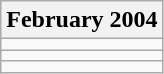<table class="wikitable">
<tr>
<th>February 2004</th>
</tr>
<tr>
<td></td>
</tr>
<tr>
<td></td>
</tr>
<tr>
<td></td>
</tr>
</table>
